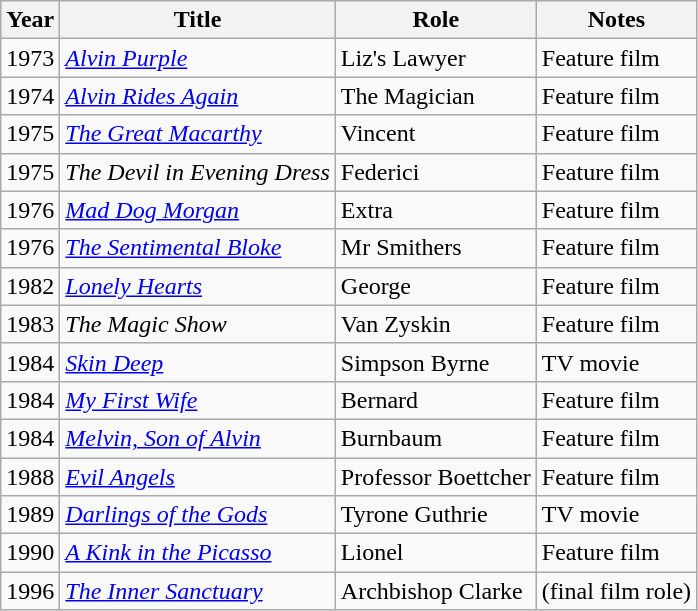<table class="wikitable">
<tr>
<th>Year</th>
<th>Title</th>
<th>Role</th>
<th>Notes</th>
</tr>
<tr>
<td>1973</td>
<td><em><a href='#'>Alvin Purple</a></em></td>
<td>Liz's Lawyer</td>
<td>Feature film</td>
</tr>
<tr>
<td>1974</td>
<td><em><a href='#'>Alvin Rides Again</a></em></td>
<td>The Magician</td>
<td>Feature film</td>
</tr>
<tr>
<td>1975</td>
<td><em><a href='#'>The Great Macarthy</a></em></td>
<td>Vincent</td>
<td>Feature film</td>
</tr>
<tr>
<td>1975</td>
<td><em>The Devil in Evening Dress</em></td>
<td>Federici</td>
<td>Feature film</td>
</tr>
<tr>
<td>1976</td>
<td><em><a href='#'>Mad Dog Morgan</a></em></td>
<td>Extra</td>
<td>Feature film</td>
</tr>
<tr>
<td>1976</td>
<td><em><a href='#'>The Sentimental Bloke</a></em></td>
<td>Mr Smithers</td>
<td>Feature film</td>
</tr>
<tr>
<td>1982</td>
<td><em><a href='#'>Lonely Hearts</a></em></td>
<td>George</td>
<td>Feature film</td>
</tr>
<tr>
<td>1983</td>
<td><em>The Magic Show</em></td>
<td>Van Zyskin</td>
<td>Feature film</td>
</tr>
<tr>
<td>1984</td>
<td><em><a href='#'> Skin Deep</a></em></td>
<td>Simpson Byrne</td>
<td>TV movie</td>
</tr>
<tr>
<td>1984</td>
<td><em><a href='#'>My First Wife</a></em></td>
<td>Bernard</td>
<td>Feature film</td>
</tr>
<tr>
<td>1984</td>
<td><em><a href='#'>Melvin, Son of Alvin</a></em></td>
<td>Burnbaum</td>
<td>Feature film</td>
</tr>
<tr>
<td>1988</td>
<td><em><a href='#'>Evil Angels</a></em></td>
<td>Professor Boettcher</td>
<td>Feature film</td>
</tr>
<tr>
<td>1989</td>
<td><em><a href='#'>Darlings of the Gods</a></em></td>
<td>Tyrone Guthrie</td>
<td>TV movie</td>
</tr>
<tr>
<td>1990</td>
<td><em><a href='#'>A Kink in the Picasso</a></em></td>
<td>Lionel</td>
<td>Feature film</td>
</tr>
<tr>
<td>1996</td>
<td><em><a href='#'>The Inner Sanctuary</a></em></td>
<td>Archbishop Clarke</td>
<td>(final film role)</td>
</tr>
</table>
